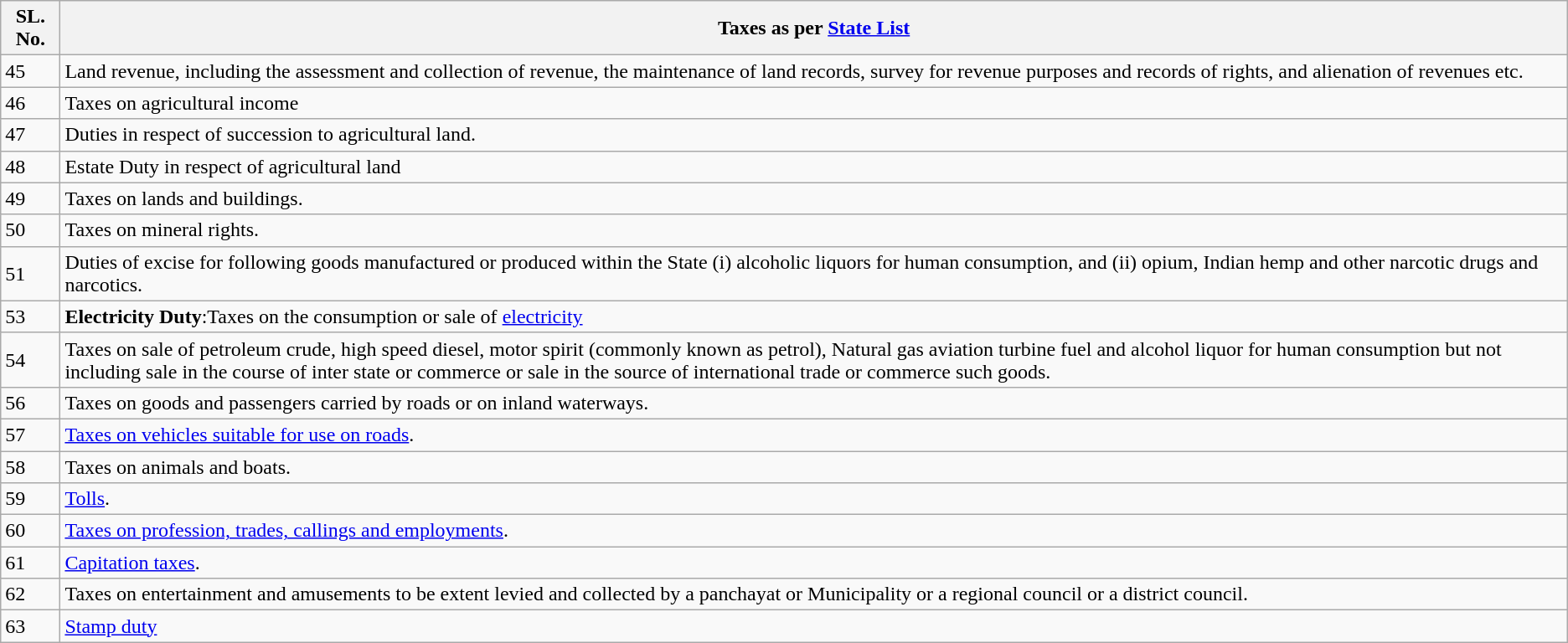<table class="wikitable">
<tr>
<th>SL. No.</th>
<th><strong>Taxes as per <a href='#'>State List</a></strong></th>
</tr>
<tr>
<td>45</td>
<td>Land revenue, including the assessment and collection of revenue, the maintenance of land records, survey for revenue purposes and records of rights, and alienation of revenues etc.</td>
</tr>
<tr>
<td>46</td>
<td>Taxes on agricultural income</td>
</tr>
<tr>
<td>47</td>
<td>Duties in respect of succession to agricultural land.</td>
</tr>
<tr>
<td>48</td>
<td>Estate Duty in respect of agricultural land</td>
</tr>
<tr>
<td>49</td>
<td>Taxes on lands and buildings.</td>
</tr>
<tr>
<td>50</td>
<td>Taxes on mineral rights.</td>
</tr>
<tr>
<td>51</td>
<td>Duties of excise for following goods manufactured or produced within the State (i) alcoholic liquors for human consumption, and (ii) opium, Indian hemp and other narcotic drugs and narcotics.</td>
</tr>
<tr>
<td>53</td>
<td><strong>Electricity Duty</strong>:Taxes on the consumption or sale of <a href='#'>electricity</a></td>
</tr>
<tr>
<td>54</td>
<td>Taxes on sale of petroleum crude, high speed diesel, motor spirit (commonly known as petrol), Natural gas aviation turbine fuel and alcohol liquor for human consumption but not including sale in the course of inter state or commerce or sale in the source of international trade or commerce such goods.</td>
</tr>
<tr>
<td>56</td>
<td>Taxes on goods and passengers carried by roads or on inland waterways.</td>
</tr>
<tr>
<td>57</td>
<td><a href='#'>Taxes on vehicles suitable for use on roads</a>.</td>
</tr>
<tr>
<td>58</td>
<td>Taxes on animals and boats.</td>
</tr>
<tr>
<td>59</td>
<td><a href='#'>Tolls</a>.</td>
</tr>
<tr>
<td>60</td>
<td><a href='#'>Taxes on profession, trades, callings and employments</a>.</td>
</tr>
<tr>
<td>61</td>
<td><a href='#'>Capitation taxes</a>.</td>
</tr>
<tr>
<td>62</td>
<td>Taxes on entertainment and amusements to be extent levied and collected by a panchayat or Municipality or a regional council or a district council.</td>
</tr>
<tr>
<td>63</td>
<td><a href='#'>Stamp duty</a></td>
</tr>
</table>
